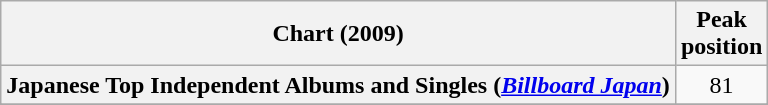<table class="wikitable sortable plainrowheaders" style="text-align:center;" border="1">
<tr>
<th>Chart (2009)</th>
<th>Peak<br>position</th>
</tr>
<tr>
<th scope="row">Japanese Top Independent Albums and Singles (<em><a href='#'>Billboard Japan</a></em>)</th>
<td>81</td>
</tr>
<tr>
</tr>
<tr>
</tr>
<tr>
</tr>
</table>
